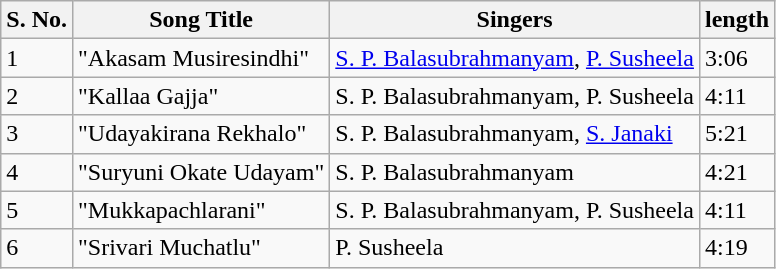<table class="wikitable">
<tr>
<th>S. No.</th>
<th>Song Title</th>
<th>Singers</th>
<th>length</th>
</tr>
<tr>
<td>1</td>
<td>"Akasam Musiresindhi"</td>
<td><a href='#'>S. P. Balasubrahmanyam</a>, <a href='#'>P. Susheela</a></td>
<td>3:06</td>
</tr>
<tr>
<td>2</td>
<td>"Kallaa Gajja"</td>
<td>S. P. Balasubrahmanyam, P. Susheela</td>
<td>4:11</td>
</tr>
<tr>
<td>3</td>
<td>"Udayakirana Rekhalo"</td>
<td>S. P. Balasubrahmanyam, <a href='#'>S. Janaki</a></td>
<td>5:21</td>
</tr>
<tr>
<td>4</td>
<td>"Suryuni Okate Udayam"</td>
<td>S. P. Balasubrahmanyam</td>
<td>4:21</td>
</tr>
<tr>
<td>5</td>
<td>"Mukkapachlarani"</td>
<td>S. P. Balasubrahmanyam, P. Susheela</td>
<td>4:11</td>
</tr>
<tr>
<td>6</td>
<td>"Srivari Muchatlu"</td>
<td>P. Susheela</td>
<td>4:19</td>
</tr>
</table>
